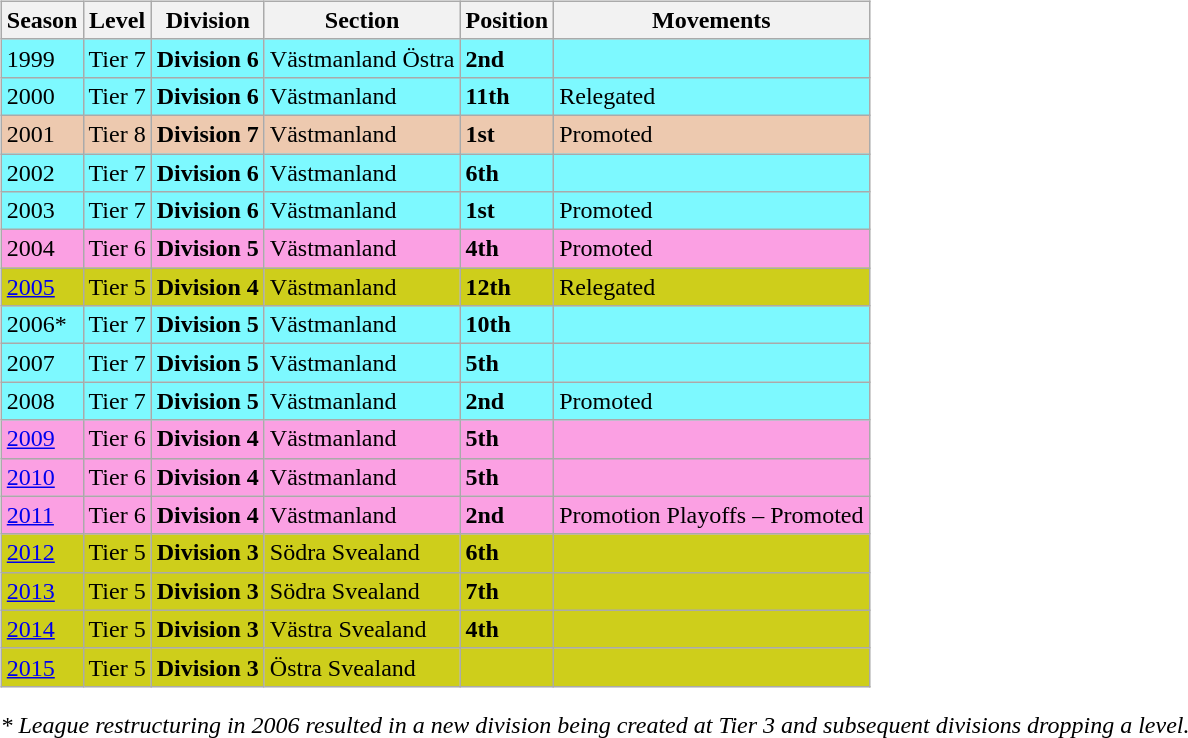<table>
<tr>
<td valign="top" width=0%><br><table class="wikitable">
<tr style="background:#f0f6fa;">
<th><strong>Season</strong></th>
<th><strong>Level</strong></th>
<th><strong>Division</strong></th>
<th><strong>Section</strong></th>
<th><strong>Position</strong></th>
<th><strong>Movements</strong></th>
</tr>
<tr>
<td style="background:#7DF9FF;">1999</td>
<td style="background:#7DF9FF;">Tier 7</td>
<td style="background:#7DF9FF;"><strong>Division 6</strong></td>
<td style="background:#7DF9FF;">Västmanland Östra</td>
<td style="background:#7DF9FF;"><strong>2nd</strong></td>
<td style="background:#7DF9FF;"></td>
</tr>
<tr>
<td style="background:#7DF9FF;">2000</td>
<td style="background:#7DF9FF;">Tier 7</td>
<td style="background:#7DF9FF;"><strong>Division 6</strong></td>
<td style="background:#7DF9FF;">Västmanland</td>
<td style="background:#7DF9FF;"><strong>11th</strong></td>
<td style="background:#7DF9FF;">Relegated</td>
</tr>
<tr>
<td style="background:#EDC9AF;">2001</td>
<td style="background:#EDC9AF;">Tier 8</td>
<td style="background:#EDC9AF;"><strong>Division 7</strong></td>
<td style="background:#EDC9AF;">Västmanland</td>
<td style="background:#EDC9AF;"><strong>1st</strong></td>
<td style="background:#EDC9AF;">Promoted</td>
</tr>
<tr>
<td style="background:#7DF9FF;">2002</td>
<td style="background:#7DF9FF;">Tier 7</td>
<td style="background:#7DF9FF;"><strong>Division 6</strong></td>
<td style="background:#7DF9FF;">Västmanland</td>
<td style="background:#7DF9FF;"><strong>6th</strong></td>
<td style="background:#7DF9FF;"></td>
</tr>
<tr>
<td style="background:#7DF9FF;">2003</td>
<td style="background:#7DF9FF;">Tier 7</td>
<td style="background:#7DF9FF;"><strong>Division 6</strong></td>
<td style="background:#7DF9FF;">Västmanland</td>
<td style="background:#7DF9FF;"><strong>1st</strong></td>
<td style="background:#7DF9FF;">Promoted</td>
</tr>
<tr>
<td style="background:#FBA0E3;">2004</td>
<td style="background:#FBA0E3;">Tier 6</td>
<td style="background:#FBA0E3;"><strong>Division 5</strong></td>
<td style="background:#FBA0E3;">Västmanland</td>
<td style="background:#FBA0E3;"><strong>4th</strong></td>
<td style="background:#FBA0E3;">Promoted</td>
</tr>
<tr>
<td style="background:#CECE1B;"><a href='#'>2005</a></td>
<td style="background:#CECE1B;">Tier 5</td>
<td style="background:#CECE1B;"><strong>Division 4</strong></td>
<td style="background:#CECE1B;">Västmanland</td>
<td style="background:#CECE1B;"><strong>12th</strong></td>
<td style="background:#CECE1B;">Relegated</td>
</tr>
<tr>
<td style="background:#7DF9FF;">2006*</td>
<td style="background:#7DF9FF;">Tier 7</td>
<td style="background:#7DF9FF;"><strong>Division 5</strong></td>
<td style="background:#7DF9FF;">Västmanland</td>
<td style="background:#7DF9FF;"><strong>10th</strong></td>
<td style="background:#7DF9FF;"></td>
</tr>
<tr>
<td style="background:#7DF9FF;">2007</td>
<td style="background:#7DF9FF;">Tier 7</td>
<td style="background:#7DF9FF;"><strong>Division 5</strong></td>
<td style="background:#7DF9FF;">Västmanland</td>
<td style="background:#7DF9FF;"><strong>5th</strong></td>
<td style="background:#7DF9FF;"></td>
</tr>
<tr>
<td style="background:#7DF9FF;">2008</td>
<td style="background:#7DF9FF;">Tier 7</td>
<td style="background:#7DF9FF;"><strong>Division 5</strong></td>
<td style="background:#7DF9FF;">Västmanland</td>
<td style="background:#7DF9FF;"><strong>2nd</strong></td>
<td style="background:#7DF9FF;">Promoted</td>
</tr>
<tr>
<td style="background:#FBA0E3;"><a href='#'>2009</a></td>
<td style="background:#FBA0E3;">Tier 6</td>
<td style="background:#FBA0E3;"><strong>Division 4</strong></td>
<td style="background:#FBA0E3;">Västmanland</td>
<td style="background:#FBA0E3;"><strong>5th</strong></td>
<td style="background:#FBA0E3;"></td>
</tr>
<tr>
<td style="background:#FBA0E3;"><a href='#'>2010</a></td>
<td style="background:#FBA0E3;">Tier 6</td>
<td style="background:#FBA0E3;"><strong>Division 4</strong></td>
<td style="background:#FBA0E3;">Västmanland</td>
<td style="background:#FBA0E3;"><strong>5th</strong></td>
<td style="background:#FBA0E3;"></td>
</tr>
<tr>
<td style="background:#FBA0E3;"><a href='#'>2011</a></td>
<td style="background:#FBA0E3;">Tier 6</td>
<td style="background:#FBA0E3;"><strong>Division 4</strong></td>
<td style="background:#FBA0E3;">Västmanland</td>
<td style="background:#FBA0E3;"><strong>2nd</strong></td>
<td style="background:#FBA0E3;">Promotion Playoffs – Promoted</td>
</tr>
<tr>
<td style="background:#CECE1B;"><a href='#'>2012</a></td>
<td style="background:#CECE1B;">Tier 5</td>
<td style="background:#CECE1B;"><strong>Division 3</strong></td>
<td style="background:#CECE1B;">Södra Svealand</td>
<td style="background:#CECE1B;"><strong>6th</strong></td>
<td style="background:#CECE1B;"></td>
</tr>
<tr>
<td style="background:#CECE1B;"><a href='#'>2013</a></td>
<td style="background:#CECE1B;">Tier 5</td>
<td style="background:#CECE1B;"><strong>Division 3</strong></td>
<td style="background:#CECE1B;">Södra Svealand</td>
<td style="background:#CECE1B;"><strong>7th</strong></td>
<td style="background:#CECE1B;"></td>
</tr>
<tr>
<td style="background:#CECE1B;"><a href='#'>2014</a></td>
<td style="background:#CECE1B;">Tier 5</td>
<td style="background:#CECE1B;"><strong>Division 3</strong></td>
<td style="background:#CECE1B;">Västra Svealand</td>
<td style="background:#CECE1B;"><strong>4th</strong></td>
<td style="background:#CECE1B;"></td>
</tr>
<tr>
<td style="background:#CECE1B;"><a href='#'>2015</a></td>
<td style="background:#CECE1B;">Tier 5</td>
<td style="background:#CECE1B;"><strong>Division 3</strong></td>
<td style="background:#CECE1B;">Östra Svealand</td>
<td style="background:#CECE1B;"></td>
<td style="background:#CECE1B;"></td>
</tr>
</table>
<em>* League restructuring in 2006 resulted in a new division being created at Tier 3 and subsequent divisions dropping a level.</em>



</td>
</tr>
</table>
